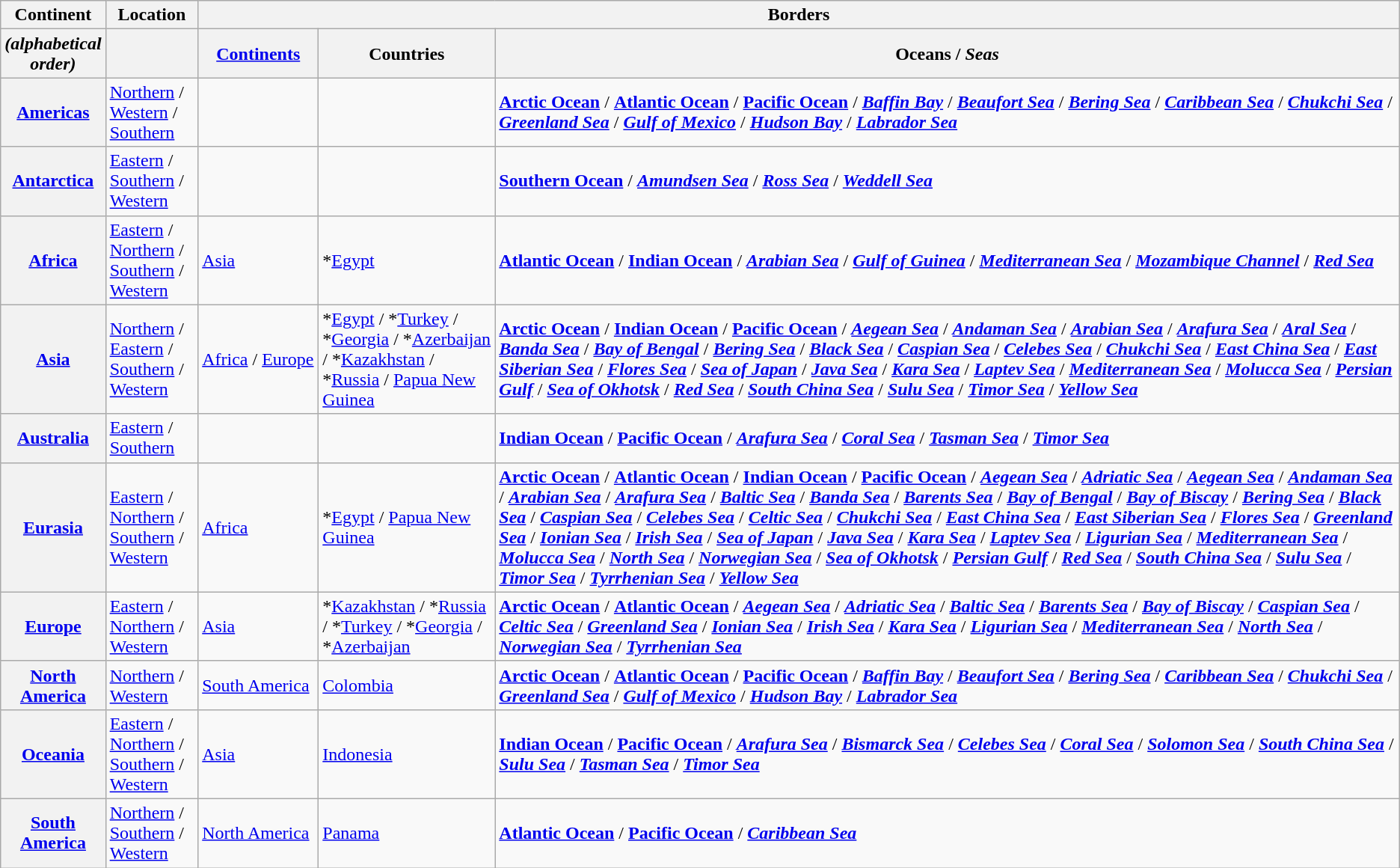<table class="wikitable" style="text-align:left">
<tr>
<th width = "75">Continent</th>
<th width = "75">Location</th>
<th colspan="3">Borders</th>
</tr>
<tr>
<th><em>(alphabetical order)</em></th>
<th></th>
<th width = "100"><a href='#'>Continents</a></th>
<th width = "150">Countries</th>
<th>Oceans / <em>Seas</em></th>
</tr>
<tr>
<th><a href='#'>Americas</a></th>
<td><a href='#'>Northern</a> / <a href='#'>Western</a> / <a href='#'>Southern</a></td>
<td></td>
<td></td>
<td><strong><a href='#'>Arctic Ocean</a></strong> / <strong><a href='#'>Atlantic Ocean</a></strong> / <strong><a href='#'>Pacific Ocean</a></strong> / <em> <strong><a href='#'>Baffin Bay</a></strong> </em> / <em> <strong><a href='#'>Beaufort Sea</a></strong> </em> / <em> <strong><a href='#'>Bering Sea</a></strong> </em> / <em> <strong><a href='#'>Caribbean Sea</a></strong> </em> / <em> <strong><a href='#'>Chukchi Sea</a></strong> </em> / <em> <strong><a href='#'>Greenland Sea</a></strong> </em> / <em> <strong><a href='#'>Gulf of Mexico</a></strong> </em> / <em> <strong><a href='#'>Hudson Bay</a></strong> </em> / <em> <strong><a href='#'>Labrador Sea</a></strong> </em></td>
</tr>
<tr>
<th><a href='#'>Antarctica</a></th>
<td><a href='#'>Eastern</a> / <a href='#'>Southern</a> / <a href='#'>Western</a></td>
<td></td>
<td></td>
<td><strong><a href='#'>Southern Ocean</a></strong> / <em> <strong><a href='#'>Amundsen Sea</a></strong> </em>/<em> <strong><a href='#'>Ross Sea</a></strong> </em> / <em> <strong><a href='#'>Weddell Sea</a></strong> </em></td>
</tr>
<tr>
<th><a href='#'>Africa</a></th>
<td><a href='#'>Eastern</a> / <a href='#'>Northern</a> / <a href='#'>Southern</a> / <a href='#'>Western</a></td>
<td><a href='#'>Asia</a></td>
<td>*<a href='#'>Egypt</a></td>
<td><strong><a href='#'>Atlantic Ocean</a></strong> / <strong><a href='#'>Indian Ocean</a></strong> / <em> <strong><a href='#'>Arabian Sea</a></strong> </em> / <em> <strong><a href='#'>Gulf of Guinea</a></strong> </em> / <em> <strong><a href='#'>Mediterranean Sea</a></strong> </em> / <em> <strong><a href='#'>Mozambique Channel</a></strong> </em> / <em> <strong><a href='#'>Red Sea</a></strong> </em></td>
</tr>
<tr>
<th><a href='#'>Asia</a></th>
<td><a href='#'>Northern</a> / <a href='#'>Eastern</a> / <a href='#'>Southern</a> / <a href='#'>Western</a></td>
<td><a href='#'>Africa</a> / <a href='#'>Europe</a></td>
<td>*<a href='#'>Egypt</a> / *<a href='#'>Turkey</a> / *<a href='#'>Georgia</a> / *<a href='#'>Azerbaijan</a> / *<a href='#'>Kazakhstan</a> / *<a href='#'>Russia</a> / <a href='#'>Papua New Guinea</a></td>
<td><strong><a href='#'>Arctic Ocean</a></strong> / <strong><a href='#'>Indian Ocean</a></strong> / <strong><a href='#'>Pacific Ocean</a></strong> / <em> <strong><a href='#'>Aegean Sea</a></strong> </em> / <em> <strong><a href='#'>Andaman Sea</a></strong> </em> / <em> <strong><a href='#'>Arabian Sea</a></strong> </em> / <em> <strong><a href='#'>Arafura Sea</a></strong> </em> / <em> <strong><a href='#'>Aral Sea</a></strong> </em> / <em> <strong><a href='#'>Banda Sea</a></strong> </em> / <em> <strong><a href='#'>Bay of Bengal</a></strong> </em> / <em> <strong><a href='#'>Bering Sea</a></strong> </em> / <em> <strong><a href='#'>Black Sea</a></strong> </em> / <em> <strong><a href='#'>Caspian Sea</a></strong> </em> / <em> <strong><a href='#'>Celebes Sea</a></strong> </em> / <em> <strong><a href='#'>Chukchi Sea</a></strong> </em> / <em> <strong><a href='#'>East China Sea</a></strong> </em> / <em> <strong><a href='#'>East Siberian Sea</a></strong> </em> / <em> <strong><a href='#'>Flores Sea</a></strong> </em> / <em> <strong><a href='#'>Sea of Japan</a></strong> </em> / <em> <strong><a href='#'>Java Sea</a></strong> </em> / <em> <strong><a href='#'>Kara Sea</a></strong> </em> / <em> <strong><a href='#'>Laptev Sea</a></strong> </em> / <em> <strong><a href='#'>Mediterranean Sea</a></strong> </em> / <em> <strong><a href='#'>Molucca Sea</a></strong> </em> / <em> <strong><a href='#'>Persian Gulf</a></strong> </em> / <em> <strong><a href='#'>Sea of Okhotsk</a></strong> </em> / <em> <strong><a href='#'>Red Sea</a></strong> </em> / <em> <strong><a href='#'>South China Sea</a></strong> </em> / <em> <strong><a href='#'>Sulu Sea</a></strong> </em> / <em> <strong><a href='#'>Timor Sea</a></strong> </em> / <em> <strong><a href='#'>Yellow Sea</a></strong> </em></td>
</tr>
<tr>
<th><a href='#'>Australia</a></th>
<td><a href='#'>Eastern</a> / <a href='#'>Southern</a></td>
<td></td>
<td></td>
<td><strong><a href='#'>Indian Ocean</a></strong> / <strong><a href='#'>Pacific Ocean</a></strong> / <em> <strong><a href='#'>Arafura Sea</a></strong> </em> / <em> <strong><a href='#'>Coral Sea</a></strong> </em> / <em> <strong><a href='#'>Tasman Sea</a></strong> </em> / <em> <strong><a href='#'>Timor Sea</a></strong> </em></td>
</tr>
<tr>
<th><a href='#'>Eurasia</a></th>
<td><a href='#'>Eastern</a> / <a href='#'>Northern</a> / <a href='#'>Southern</a> / <a href='#'>Western</a></td>
<td><a href='#'>Africa</a></td>
<td>*<a href='#'>Egypt</a> / <a href='#'>Papua New Guinea</a></td>
<td><strong><a href='#'>Arctic Ocean</a></strong> / <strong><a href='#'>Atlantic Ocean</a></strong> / <strong><a href='#'>Indian Ocean</a></strong> / <strong><a href='#'>Pacific Ocean</a></strong> / <em> <strong><a href='#'>Aegean Sea</a></strong> </em> / <em> <strong><a href='#'>Adriatic Sea</a></strong> </em> / <em> <strong><a href='#'>Aegean Sea</a></strong> </em> / <em> <strong><a href='#'>Andaman Sea</a></strong> </em> / <em> <strong><a href='#'>Arabian Sea</a></strong> </em> / <em> <strong><a href='#'>Arafura Sea</a></strong> </em> / <em> <strong><a href='#'>Baltic Sea</a></strong> </em> / <em> <strong><a href='#'>Banda Sea</a></strong> </em> / <em> <strong><a href='#'>Barents Sea</a></strong> </em> / <em> <strong><a href='#'>Bay of Bengal</a></strong> </em> / <em> <strong><a href='#'>Bay of Biscay</a></strong> </em> /  <em> <strong><a href='#'>Bering Sea</a></strong> </em> / <em> <strong><a href='#'>Black Sea</a></strong> </em> / <em> <strong><a href='#'>Caspian Sea</a></strong> </em> / <em> <strong><a href='#'>Celebes Sea</a></strong> </em> / <em> <strong><a href='#'>Celtic Sea</a></strong> </em> / <em> <strong><a href='#'>Chukchi Sea</a></strong> </em> / <em> <strong><a href='#'>East China Sea</a></strong> </em> / <em> <strong><a href='#'>East Siberian Sea</a></strong> </em> / <em> <strong><a href='#'>Flores Sea</a></strong> </em> / <em> <strong><a href='#'>Greenland Sea</a></strong> </em> / <em> <strong><a href='#'>Ionian Sea</a></strong> </em> / <em> <strong><a href='#'>Irish Sea</a></strong> </em> / <em> <strong><a href='#'>Sea of Japan</a></strong> </em> / <em> <strong><a href='#'>Java Sea</a></strong> </em> / <em> <strong><a href='#'>Kara Sea</a></strong> </em> / <em> <strong><a href='#'>Laptev Sea</a></strong> </em> / <em> <strong><a href='#'>Ligurian Sea</a></strong> </em> / <em> <strong><a href='#'>Mediterranean Sea</a></strong> </em> / <em> <strong><a href='#'>Molucca Sea</a></strong> </em> / <em> <strong><a href='#'>North Sea</a></strong> </em> / <em> <strong><a href='#'>Norwegian Sea</a></strong> </em> / <em> <strong><a href='#'>Sea of Okhotsk</a></strong> </em> / <em> <strong><a href='#'>Persian Gulf</a></strong> </em> / <em> <strong><a href='#'>Red Sea</a></strong> </em> / <em> <strong><a href='#'>South China Sea</a></strong> </em> / <em> <strong><a href='#'>Sulu Sea</a></strong> </em> / <em> <strong><a href='#'>Timor Sea</a></strong> </em> / <em> <strong><a href='#'>Tyrrhenian Sea</a></strong> </em> / <em> <strong><a href='#'>Yellow Sea</a></strong> </em></td>
</tr>
<tr>
<th><a href='#'>Europe</a></th>
<td><a href='#'>Eastern</a> / <a href='#'>Northern</a> / <a href='#'>Western</a></td>
<td><a href='#'>Asia</a></td>
<td>*<a href='#'>Kazakhstan</a> / *<a href='#'>Russia</a> / *<a href='#'>Turkey</a> / *<a href='#'>Georgia</a> / *<a href='#'>Azerbaijan</a></td>
<td><strong><a href='#'>Arctic Ocean</a></strong> / <strong><a href='#'>Atlantic Ocean</a></strong> / <em> <strong><a href='#'>Aegean Sea</a></strong> </em> / <em> <strong><a href='#'>Adriatic Sea</a></strong> </em> / <em> <strong><a href='#'>Baltic Sea</a></strong> </em> / <em> <strong><a href='#'>Barents Sea</a></strong> </em> / <em> <strong><a href='#'>Bay of Biscay</a></strong> </em> / <em> <strong><a href='#'>Caspian Sea</a></strong> </em> / <em> <strong><a href='#'>Celtic Sea</a></strong> </em> / <em> <strong><a href='#'>Greenland Sea</a></strong> </em> / <em> <strong><a href='#'>Ionian Sea</a></strong> </em> / <em> <strong><a href='#'>Irish Sea</a></strong> </em> / <em> <strong><a href='#'>Kara Sea</a></strong> </em> / <em> <strong><a href='#'>Ligurian Sea</a></strong> </em> / <em> <strong><a href='#'>Mediterranean Sea</a></strong> </em> / <em> <strong><a href='#'>North Sea</a></strong> </em> / <em> <strong><a href='#'>Norwegian Sea</a></strong> </em> / <em> <strong><a href='#'>Tyrrhenian Sea</a></strong> </em></td>
</tr>
<tr>
<th><a href='#'>North America</a></th>
<td><a href='#'>Northern</a> / <a href='#'>Western</a></td>
<td><a href='#'>South America</a></td>
<td><a href='#'>Colombia</a></td>
<td><strong><a href='#'>Arctic Ocean</a></strong> / <strong><a href='#'>Atlantic Ocean</a></strong> / <strong><a href='#'>Pacific Ocean</a></strong> / <em> <strong><a href='#'>Baffin Bay</a></strong> </em> / <em> <strong><a href='#'>Beaufort Sea</a></strong> </em> / <em> <strong><a href='#'>Bering Sea</a></strong> </em> / <em> <strong><a href='#'>Caribbean Sea</a></strong> </em> / <em> <strong><a href='#'>Chukchi Sea</a></strong> </em> / <em> <strong><a href='#'>Greenland Sea</a></strong> </em> / <em> <strong><a href='#'>Gulf of Mexico</a></strong> </em> / <em> <strong><a href='#'>Hudson Bay</a></strong> </em> / <em> <strong><a href='#'>Labrador Sea</a></strong> </em></td>
</tr>
<tr>
<th><a href='#'>Oceania</a></th>
<td><a href='#'>Eastern</a> / <a href='#'>Northern</a> / <a href='#'>Southern</a> / <a href='#'>Western</a></td>
<td><a href='#'>Asia</a></td>
<td><a href='#'>Indonesia</a></td>
<td><strong><a href='#'>Indian Ocean</a></strong> / <strong><a href='#'>Pacific Ocean</a></strong> / <em> <strong><a href='#'>Arafura Sea</a></strong> </em> / <em> <strong><a href='#'>Bismarck Sea</a></strong> </em> / <em> <strong><a href='#'>Celebes Sea</a></strong> </em> / <em> <strong><a href='#'>Coral Sea</a></strong> </em> / <em> <strong><a href='#'>Solomon Sea</a></strong> </em> / <em> <strong><a href='#'>South China Sea</a></strong> </em> /<em> <strong><a href='#'>Sulu Sea</a></strong> </em> / <em> <strong><a href='#'>Tasman Sea</a></strong> </em> / <em> <strong><a href='#'>Timor Sea</a></strong> </em></td>
</tr>
<tr>
<th><a href='#'>South America</a></th>
<td><a href='#'>Northern</a> / <a href='#'>Southern</a> / <a href='#'>Western</a></td>
<td><a href='#'>North America</a></td>
<td><a href='#'>Panama</a></td>
<td><strong><a href='#'>Atlantic Ocean</a></strong> / <strong><a href='#'>Pacific Ocean</a></strong> / <em> <strong><a href='#'>Caribbean Sea</a></strong> </em></td>
</tr>
</table>
